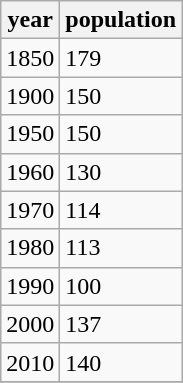<table class="wikitable">
<tr>
<th>year</th>
<th>population</th>
</tr>
<tr>
<td>1850</td>
<td>179</td>
</tr>
<tr>
<td>1900</td>
<td>150</td>
</tr>
<tr>
<td>1950</td>
<td>150</td>
</tr>
<tr>
<td>1960</td>
<td>130</td>
</tr>
<tr>
<td>1970</td>
<td>114</td>
</tr>
<tr>
<td>1980</td>
<td>113</td>
</tr>
<tr>
<td>1990</td>
<td>100</td>
</tr>
<tr>
<td>2000</td>
<td>137</td>
</tr>
<tr>
<td>2010</td>
<td>140</td>
</tr>
<tr>
</tr>
</table>
